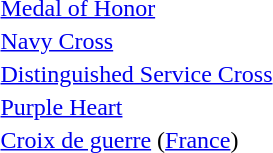<table>
<tr>
<td></td>
<td><a href='#'>Medal of Honor</a></td>
</tr>
<tr>
<td></td>
<td><a href='#'>Navy Cross</a></td>
</tr>
<tr>
<td></td>
<td><a href='#'>Distinguished Service Cross</a></td>
</tr>
<tr>
<td></td>
<td><a href='#'>Purple Heart</a></td>
</tr>
<tr>
<td></td>
<td><a href='#'>Croix de guerre</a> (<a href='#'>France</a>)</td>
</tr>
</table>
